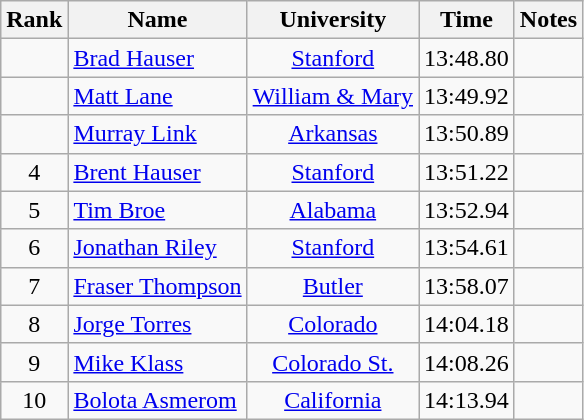<table class="wikitable sortable" style="text-align:center">
<tr>
<th>Rank</th>
<th>Name</th>
<th>University</th>
<th>Time</th>
<th>Notes</th>
</tr>
<tr>
<td></td>
<td align=left><a href='#'>Brad Hauser</a></td>
<td><a href='#'>Stanford</a></td>
<td>13:48.80</td>
<td></td>
</tr>
<tr>
<td></td>
<td align=left><a href='#'>Matt Lane</a></td>
<td><a href='#'>William & Mary</a></td>
<td>13:49.92</td>
<td></td>
</tr>
<tr>
<td></td>
<td align=left><a href='#'>Murray Link</a></td>
<td><a href='#'>Arkansas</a></td>
<td>13:50.89</td>
<td></td>
</tr>
<tr>
<td>4</td>
<td align=left><a href='#'>Brent Hauser</a></td>
<td><a href='#'>Stanford</a></td>
<td>13:51.22</td>
<td></td>
</tr>
<tr>
<td>5</td>
<td align=left><a href='#'>Tim Broe</a></td>
<td><a href='#'>Alabama</a></td>
<td>13:52.94</td>
<td></td>
</tr>
<tr>
<td>6</td>
<td align=left><a href='#'>Jonathan Riley</a></td>
<td><a href='#'>Stanford</a></td>
<td>13:54.61</td>
<td></td>
</tr>
<tr>
<td>7</td>
<td align=left><a href='#'>Fraser Thompson</a></td>
<td><a href='#'>Butler</a></td>
<td>13:58.07</td>
<td></td>
</tr>
<tr>
<td>8</td>
<td align=left><a href='#'>Jorge Torres</a></td>
<td><a href='#'>Colorado</a></td>
<td>14:04.18</td>
<td></td>
</tr>
<tr>
<td>9</td>
<td align=left><a href='#'>Mike Klass</a></td>
<td><a href='#'>Colorado St.</a></td>
<td>14:08.26</td>
<td></td>
</tr>
<tr>
<td>10</td>
<td align=left><a href='#'>Bolota Asmerom</a> </td>
<td><a href='#'>California</a></td>
<td>14:13.94</td>
</tr>
</table>
